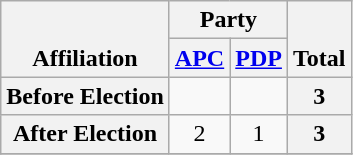<table class=wikitable style="text-align:center">
<tr style="vertical-align:bottom;">
<th rowspan=2>Affiliation</th>
<th colspan=2>Party</th>
<th rowspan=2>Total</th>
</tr>
<tr>
<th><a href='#'>APC</a></th>
<th><a href='#'>PDP</a></th>
</tr>
<tr>
<th>Before Election</th>
<td></td>
<td></td>
<th>3</th>
</tr>
<tr>
<th>After Election</th>
<td>2</td>
<td>1</td>
<th>3</th>
</tr>
<tr>
</tr>
</table>
